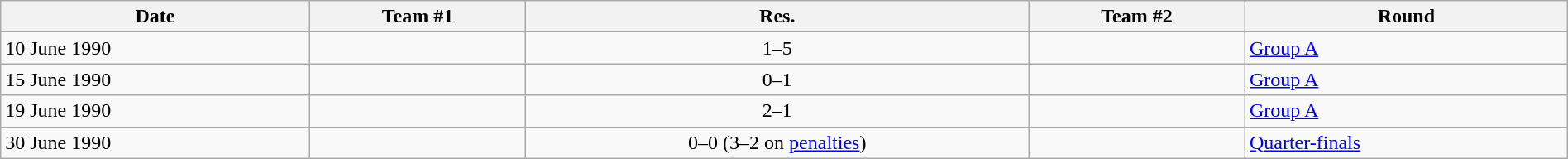<table width="100%" class="wikitable sortable" style="text-align:left">
<tr>
<th>Date</th>
<th>Team #1</th>
<th>Res.</th>
<th>Team #2</th>
<th>Round</th>
</tr>
<tr>
<td>10 June 1990</td>
<td></td>
<td style="text-align:center">1–5</td>
<td></td>
<td><a href='#'>Group A</a></td>
</tr>
<tr>
<td>15 June 1990</td>
<td></td>
<td style="text-align:center">0–1</td>
<td></td>
<td><a href='#'>Group A</a></td>
</tr>
<tr>
<td>19 June 1990</td>
<td></td>
<td style="text-align:center">2–1</td>
<td></td>
<td><a href='#'>Group A</a></td>
</tr>
<tr>
<td>30 June 1990</td>
<td></td>
<td style="text-align:center">0–0 (3–2 on <a href='#'>penalties</a>)</td>
<td></td>
<td><a href='#'>Quarter-finals</a></td>
</tr>
</table>
